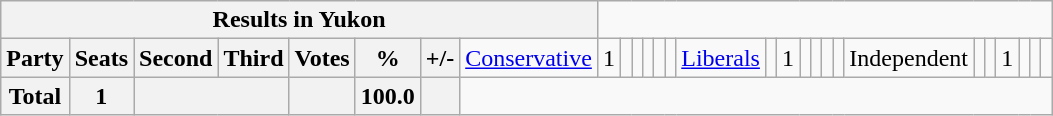<table class="wikitable">
<tr>
<th colspan=9>Results in Yukon</th>
</tr>
<tr>
<th colspan=2>Party</th>
<th>Seats</th>
<th>Second</th>
<th>Third</th>
<th>Votes</th>
<th>%</th>
<th>+/-<br></th>
<td><a href='#'>Conservative</a></td>
<td align="right">1</td>
<td align="right"></td>
<td align="right"></td>
<td align="right"></td>
<td align="right"></td>
<td align="right"><br></td>
<td><a href='#'>Liberals</a></td>
<td align="right"></td>
<td align="right">1</td>
<td align="right"></td>
<td align="right"></td>
<td align="right"></td>
<td align="right"><br></td>
<td>Independent</td>
<td align="right"></td>
<td align="right"></td>
<td align="right">1</td>
<td align="right"></td>
<td align="right"></td>
<td align="right"></td>
</tr>
<tr>
<th colspan="2">Total</th>
<th>1</th>
<th colspan="2"></th>
<th></th>
<th>100.0</th>
<th></th>
</tr>
</table>
